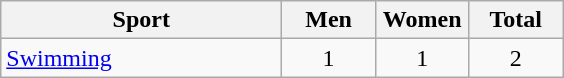<table class="wikitable sortable" style="text-align:center;">
<tr>
<th width="180">Sport</th>
<th width="55">Men</th>
<th width="55">Women</th>
<th width="55">Total</th>
</tr>
<tr>
<td align="left"><a href='#'>Swimming</a></td>
<td>1</td>
<td>1</td>
<td>2</td>
</tr>
</table>
